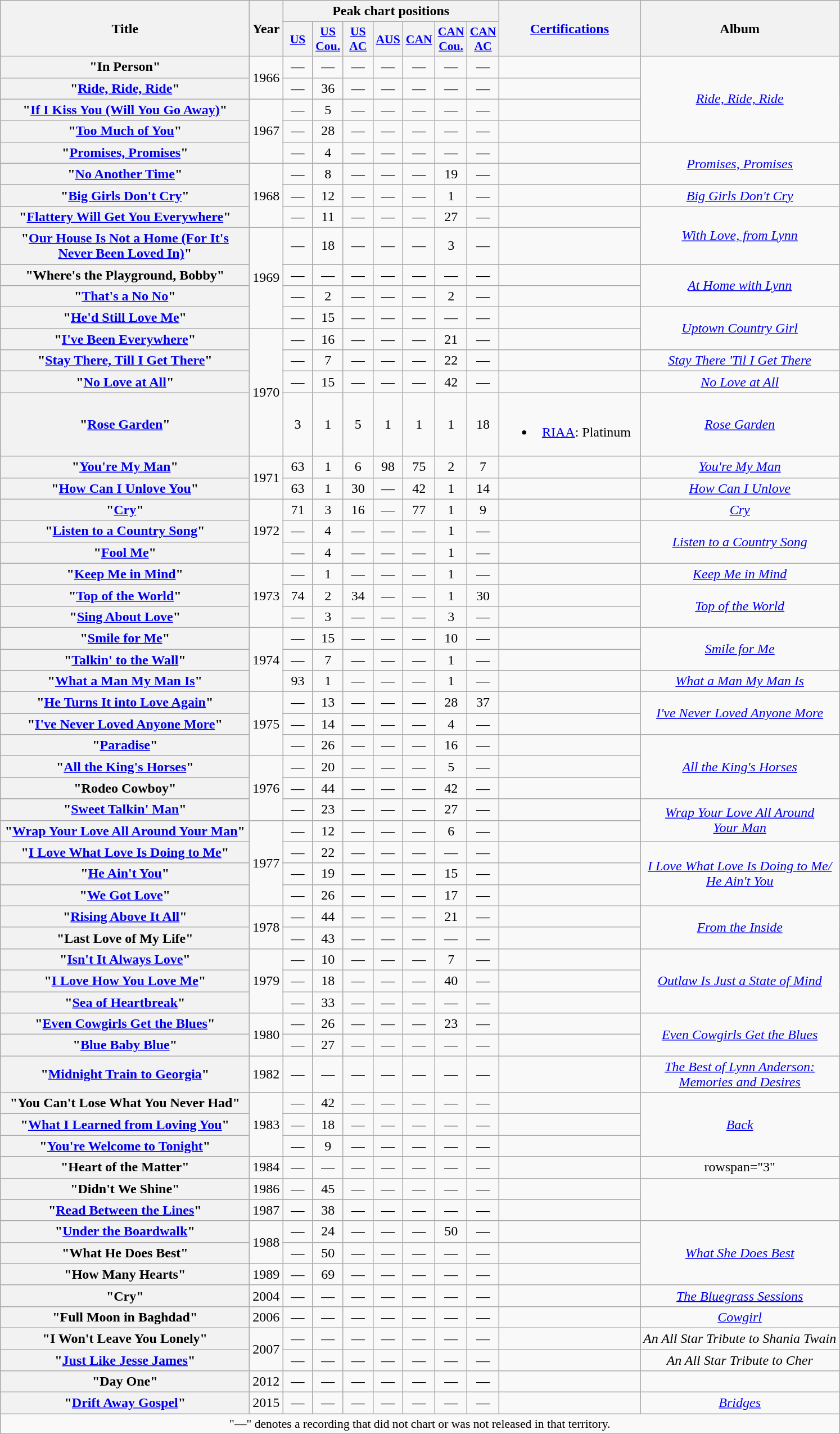<table class="wikitable plainrowheaders" style="text-align:center;" border="1">
<tr>
<th scope="col" rowspan="2" style="width:18em;">Title</th>
<th scope="col" rowspan="2">Year</th>
<th scope="col" colspan="7">Peak chart positions</th>
<th scope="col" rowspan="2" style="width:10em;"><a href='#'>Certifications</a></th>
<th scope="col" rowspan="2">Album</th>
</tr>
<tr>
<th scope="col" style="width:2em;font-size:90%;"><a href='#'>US</a><br></th>
<th scope="col" style="width:2em;font-size:90%;"><a href='#'>US<br>Cou.</a><br></th>
<th scope="col" style="width:2em;font-size:90%;"><a href='#'>US AC</a><br></th>
<th scope="col" style="width:2em;font-size:90%;"><a href='#'>AUS</a><br></th>
<th scope="col" style="width:2em;font-size:90%;"><a href='#'>CAN</a><br></th>
<th scope="col" style="width:2em;font-size:90%;"><a href='#'>CAN<br>Cou.</a><br></th>
<th scope="col" style="width:2em;font-size:90%;"><a href='#'>CAN AC</a><br></th>
</tr>
<tr>
<th scope="row">"In Person"</th>
<td rowspan="2">1966</td>
<td>—</td>
<td>—</td>
<td>—</td>
<td>—</td>
<td>—</td>
<td>—</td>
<td>—</td>
<td></td>
<td rowspan="4"><em><a href='#'>Ride, Ride, Ride</a></em></td>
</tr>
<tr>
<th scope="row">"<a href='#'>Ride, Ride, Ride</a>"</th>
<td>—</td>
<td>36</td>
<td>—</td>
<td>—</td>
<td>—</td>
<td>—</td>
<td>—</td>
<td></td>
</tr>
<tr>
<th scope="row">"<a href='#'>If I Kiss You (Will You Go Away)</a>"</th>
<td rowspan="3">1967</td>
<td>—</td>
<td>5</td>
<td>—</td>
<td>—</td>
<td>—</td>
<td>—</td>
<td>—</td>
<td></td>
</tr>
<tr>
<th scope="row">"<a href='#'>Too Much of You</a>"</th>
<td>—</td>
<td>28</td>
<td>—</td>
<td>—</td>
<td>—</td>
<td>—</td>
<td>—</td>
<td></td>
</tr>
<tr>
<th scope="row">"<a href='#'>Promises, Promises</a>"</th>
<td>—</td>
<td>4</td>
<td>—</td>
<td>—</td>
<td>—</td>
<td>—</td>
<td>—</td>
<td></td>
<td rowspan="2"><em><a href='#'>Promises, Promises</a></em></td>
</tr>
<tr>
<th scope="row">"<a href='#'>No Another Time</a>"</th>
<td rowspan="3">1968</td>
<td>—</td>
<td>8</td>
<td>—</td>
<td>—</td>
<td>—</td>
<td>19</td>
<td>—</td>
<td></td>
</tr>
<tr>
<th scope="row">"<a href='#'>Big Girls Don't Cry</a>"</th>
<td>—</td>
<td>12</td>
<td>—</td>
<td>—</td>
<td>—</td>
<td>1</td>
<td>—</td>
<td></td>
<td><em><a href='#'>Big Girls Don't Cry</a></em></td>
</tr>
<tr>
<th scope="row">"<a href='#'>Flattery Will Get You Everywhere</a>"</th>
<td>—</td>
<td>11</td>
<td>—</td>
<td>—</td>
<td>—</td>
<td>27</td>
<td>—</td>
<td></td>
<td rowspan="2"><em><a href='#'>With Love, from Lynn</a></em></td>
</tr>
<tr>
<th scope="row">"<a href='#'>Our House Is Not a Home (For It's<br>Never Been Loved In)</a>"</th>
<td rowspan="4">1969</td>
<td>—</td>
<td>18</td>
<td>—</td>
<td>—</td>
<td>—</td>
<td>3</td>
<td>—</td>
<td></td>
</tr>
<tr>
<th scope="row">"Where's the Playground, Bobby"</th>
<td>—</td>
<td>—</td>
<td>—</td>
<td>—</td>
<td>—</td>
<td>—</td>
<td>—</td>
<td></td>
<td rowspan="2"><em><a href='#'>At Home with Lynn</a></em></td>
</tr>
<tr>
<th scope="row">"<a href='#'>That's a No No</a>"</th>
<td>—</td>
<td>2</td>
<td>—</td>
<td>—</td>
<td>—</td>
<td>2</td>
<td>—</td>
<td></td>
</tr>
<tr>
<th scope="row">"<a href='#'>He'd Still Love Me</a>"</th>
<td>—</td>
<td>15</td>
<td>—</td>
<td>—</td>
<td>—</td>
<td>—</td>
<td>—</td>
<td></td>
<td rowspan="2"><em><a href='#'>Uptown Country Girl</a></em></td>
</tr>
<tr>
<th scope="row">"<a href='#'>I've Been Everywhere</a>"</th>
<td rowspan="4">1970</td>
<td>—</td>
<td>16</td>
<td>—</td>
<td>—</td>
<td>—</td>
<td>21</td>
<td>—</td>
<td></td>
</tr>
<tr>
<th scope="row">"<a href='#'>Stay There, Till I Get There</a>"</th>
<td>—</td>
<td>7</td>
<td>—</td>
<td>—</td>
<td>—</td>
<td>22</td>
<td>—</td>
<td></td>
<td><em><a href='#'>Stay There 'Til I Get There</a></em></td>
</tr>
<tr>
<th scope="row">"<a href='#'>No Love at All</a>"</th>
<td>—</td>
<td>15</td>
<td>—</td>
<td>—</td>
<td>—</td>
<td>42</td>
<td>—</td>
<td></td>
<td><em><a href='#'>No Love at All</a></em></td>
</tr>
<tr>
<th scope="row">"<a href='#'>Rose Garden</a>"</th>
<td>3</td>
<td>1</td>
<td>5</td>
<td>1</td>
<td>1</td>
<td>1</td>
<td>18</td>
<td><br><ul><li><a href='#'>RIAA</a>: Platinum</li></ul></td>
<td><em><a href='#'>Rose Garden</a></em></td>
</tr>
<tr>
<th scope="row">"<a href='#'>You're My Man</a>"</th>
<td rowspan="2">1971</td>
<td>63</td>
<td>1</td>
<td>6</td>
<td>98</td>
<td>75</td>
<td>2</td>
<td>7</td>
<td></td>
<td><em><a href='#'>You're My Man</a></em></td>
</tr>
<tr>
<th scope="row">"<a href='#'>How Can I Unlove You</a>"</th>
<td>63</td>
<td>1</td>
<td>30</td>
<td>—</td>
<td>42</td>
<td>1</td>
<td>14</td>
<td></td>
<td><em><a href='#'>How Can I Unlove</a></em></td>
</tr>
<tr>
<th scope="row">"<a href='#'>Cry</a>"</th>
<td rowspan="3">1972</td>
<td>71</td>
<td>3</td>
<td>16</td>
<td>—</td>
<td>77</td>
<td>1</td>
<td>9</td>
<td></td>
<td><em><a href='#'>Cry</a></em></td>
</tr>
<tr>
<th scope="row">"<a href='#'>Listen to a Country Song</a>"</th>
<td>—</td>
<td>4</td>
<td>—</td>
<td>—</td>
<td>—</td>
<td>1</td>
<td>—</td>
<td></td>
<td rowspan="2"><em><a href='#'>Listen to a Country Song</a></em></td>
</tr>
<tr>
<th scope="row">"<a href='#'>Fool Me</a>"</th>
<td>—</td>
<td>4</td>
<td>—</td>
<td>—</td>
<td>—</td>
<td>1</td>
<td>—</td>
<td></td>
</tr>
<tr>
<th scope="row">"<a href='#'>Keep Me in Mind</a>"</th>
<td rowspan="3">1973</td>
<td>—</td>
<td>1</td>
<td>—</td>
<td>—</td>
<td>—</td>
<td>1</td>
<td>—</td>
<td></td>
<td><em><a href='#'>Keep Me in Mind</a></em></td>
</tr>
<tr>
<th scope="row">"<a href='#'>Top of the World</a>"</th>
<td>74</td>
<td>2</td>
<td>34</td>
<td>—</td>
<td>—</td>
<td>1</td>
<td>30</td>
<td></td>
<td rowspan="2"><em><a href='#'>Top of the World</a></em></td>
</tr>
<tr>
<th scope="row">"<a href='#'>Sing About Love</a>"</th>
<td>—</td>
<td>3</td>
<td>—</td>
<td>—</td>
<td>—</td>
<td>3</td>
<td>—</td>
<td></td>
</tr>
<tr>
<th scope="row">"<a href='#'>Smile for Me</a>"</th>
<td rowspan="3">1974</td>
<td>—</td>
<td>15</td>
<td>—</td>
<td>—</td>
<td>—</td>
<td>10</td>
<td>—</td>
<td></td>
<td rowspan="2"><em><a href='#'>Smile for Me</a></em></td>
</tr>
<tr>
<th scope="row">"<a href='#'>Talkin' to the Wall</a>"</th>
<td>—</td>
<td>7</td>
<td>—</td>
<td>—</td>
<td>—</td>
<td>1</td>
<td>—</td>
<td></td>
</tr>
<tr>
<th scope="row">"<a href='#'>What a Man My Man Is</a>"</th>
<td>93</td>
<td>1</td>
<td>—</td>
<td>—</td>
<td>—</td>
<td>1</td>
<td>—</td>
<td></td>
<td><em><a href='#'>What a Man My Man Is</a></em></td>
</tr>
<tr>
<th scope="row">"<a href='#'>He Turns It into Love Again</a>"</th>
<td rowspan="3">1975</td>
<td>—</td>
<td>13</td>
<td>—</td>
<td>—</td>
<td>—</td>
<td>28</td>
<td>37</td>
<td></td>
<td rowspan="2"><em><a href='#'>I've Never Loved Anyone More</a></em></td>
</tr>
<tr>
<th scope="row">"<a href='#'>I've Never Loved Anyone More</a>"</th>
<td>—</td>
<td>14</td>
<td>—</td>
<td>—</td>
<td>—</td>
<td>4</td>
<td>—</td>
<td></td>
</tr>
<tr>
<th scope="row">"<a href='#'>Paradise</a>"</th>
<td>—</td>
<td>26</td>
<td>—</td>
<td>—</td>
<td>—</td>
<td>16</td>
<td>—</td>
<td></td>
<td rowspan="3"><em><a href='#'>All the King's Horses</a></em></td>
</tr>
<tr>
<th scope="row">"<a href='#'>All the King's Horses</a>"</th>
<td rowspan="3">1976</td>
<td>—</td>
<td>20</td>
<td>—</td>
<td>—</td>
<td>—</td>
<td>5</td>
<td>—</td>
<td></td>
</tr>
<tr>
<th scope="row">"Rodeo Cowboy"</th>
<td>—</td>
<td>44</td>
<td>—</td>
<td>—</td>
<td>—</td>
<td>42</td>
<td>—</td>
<td></td>
</tr>
<tr>
<th scope="row">"<a href='#'>Sweet Talkin' Man</a>"</th>
<td>—</td>
<td>23</td>
<td>—</td>
<td>—</td>
<td>—</td>
<td>27</td>
<td>—</td>
<td></td>
<td rowspan="2"><em><a href='#'>Wrap Your Love All Around<br>Your Man</a></em></td>
</tr>
<tr>
<th scope="row">"<a href='#'>Wrap Your Love All Around Your Man</a>"</th>
<td rowspan="4">1977</td>
<td>—</td>
<td>12</td>
<td>—</td>
<td>—</td>
<td>—</td>
<td>6</td>
<td>—</td>
<td></td>
</tr>
<tr>
<th scope="row">"<a href='#'>I Love What Love Is Doing to Me</a>"</th>
<td>—</td>
<td>22</td>
<td>—</td>
<td>—</td>
<td>—</td>
<td>—</td>
<td>—</td>
<td></td>
<td rowspan="3"><em><a href='#'>I Love What Love Is Doing to Me/<br>He Ain't You</a></em></td>
</tr>
<tr>
<th scope="row">"<a href='#'>He Ain't You</a>"</th>
<td>—</td>
<td>19</td>
<td>—</td>
<td>—</td>
<td>—</td>
<td>15</td>
<td>—</td>
<td></td>
</tr>
<tr>
<th scope="row">"<a href='#'>We Got Love</a>"</th>
<td>—</td>
<td>26</td>
<td>—</td>
<td>—</td>
<td>—</td>
<td>17</td>
<td>—</td>
<td></td>
</tr>
<tr>
<th scope="row">"<a href='#'>Rising Above It All</a>"</th>
<td rowspan="2">1978</td>
<td>—</td>
<td>44</td>
<td>—</td>
<td>—</td>
<td>—</td>
<td>21</td>
<td>—</td>
<td></td>
<td rowspan="2"><em><a href='#'>From the Inside</a></em></td>
</tr>
<tr>
<th scope="row">"Last Love of My Life"</th>
<td>—</td>
<td>43</td>
<td>—</td>
<td>—</td>
<td>—</td>
<td>—</td>
<td>—</td>
<td></td>
</tr>
<tr>
<th scope="row">"<a href='#'>Isn't It Always Love</a>"</th>
<td rowspan="3">1979</td>
<td>—</td>
<td>10</td>
<td>—</td>
<td>—</td>
<td>—</td>
<td>7</td>
<td>—</td>
<td></td>
<td rowspan="3"><em><a href='#'>Outlaw Is Just a State of Mind</a></em></td>
</tr>
<tr>
<th scope="row">"<a href='#'>I Love How You Love Me</a>"</th>
<td>—</td>
<td>18</td>
<td>—</td>
<td>—</td>
<td>—</td>
<td>40</td>
<td>—</td>
<td></td>
</tr>
<tr>
<th scope="row">"<a href='#'>Sea of Heartbreak</a>"</th>
<td>—</td>
<td>33</td>
<td>—</td>
<td>—</td>
<td>—</td>
<td>—</td>
<td>—</td>
<td></td>
</tr>
<tr>
<th scope="row">"<a href='#'>Even Cowgirls Get the Blues</a>"</th>
<td rowspan="2">1980</td>
<td>—</td>
<td>26</td>
<td>—</td>
<td>—</td>
<td>—</td>
<td>23</td>
<td>—</td>
<td></td>
<td rowspan="2"><em><a href='#'>Even Cowgirls Get the Blues</a></em></td>
</tr>
<tr>
<th scope="row">"<a href='#'>Blue Baby Blue</a>"</th>
<td>—</td>
<td>27</td>
<td>—</td>
<td>—</td>
<td>—</td>
<td>—</td>
<td>—</td>
<td></td>
</tr>
<tr>
<th scope="row">"<a href='#'>Midnight Train to Georgia</a>"</th>
<td>1982</td>
<td>—</td>
<td>—</td>
<td>—</td>
<td>—</td>
<td>—</td>
<td>—</td>
<td>—</td>
<td></td>
<td><em><a href='#'>The Best of Lynn Anderson:<br>Memories and Desires</a></em></td>
</tr>
<tr>
<th scope="row">"You Can't Lose What You Never Had"</th>
<td rowspan="3">1983</td>
<td>—</td>
<td>42</td>
<td>—</td>
<td>—</td>
<td>—</td>
<td>—</td>
<td>—</td>
<td></td>
<td rowspan="3"><em><a href='#'>Back</a></em></td>
</tr>
<tr>
<th scope="row">"<a href='#'>What I Learned from Loving You</a>"</th>
<td>—</td>
<td>18</td>
<td>—</td>
<td>—</td>
<td>—</td>
<td>—</td>
<td>—</td>
<td></td>
</tr>
<tr>
<th scope="row">"<a href='#'>You're Welcome to Tonight</a>"<br></th>
<td>—</td>
<td>9</td>
<td>—</td>
<td>—</td>
<td>—</td>
<td>—</td>
<td>—</td>
<td></td>
</tr>
<tr>
<th scope="row">"Heart of the Matter"</th>
<td>1984</td>
<td>—</td>
<td>—</td>
<td>—</td>
<td>—</td>
<td>—</td>
<td>—</td>
<td>—</td>
<td></td>
<td>rowspan="3" </td>
</tr>
<tr>
<th scope="row">"Didn't We Shine"</th>
<td>1986</td>
<td>—</td>
<td>45</td>
<td>—</td>
<td>—</td>
<td>—</td>
<td>—</td>
<td>—</td>
<td></td>
</tr>
<tr>
<th scope="row">"<a href='#'>Read Between the Lines</a>"</th>
<td>1987</td>
<td>—</td>
<td>38</td>
<td>—</td>
<td>—</td>
<td>—</td>
<td>—</td>
<td>—</td>
<td></td>
</tr>
<tr>
<th scope="row">"<a href='#'>Under the Boardwalk</a>"</th>
<td rowspan="2">1988</td>
<td>—</td>
<td>24</td>
<td>—</td>
<td>—</td>
<td>—</td>
<td>50</td>
<td>—</td>
<td></td>
<td rowspan="3"><em><a href='#'>What She Does Best</a></em></td>
</tr>
<tr>
<th scope="row">"What He Does Best"</th>
<td>—</td>
<td>50</td>
<td>—</td>
<td>—</td>
<td>—</td>
<td>—</td>
<td>—</td>
<td></td>
</tr>
<tr>
<th scope="row">"How Many Hearts"</th>
<td>1989</td>
<td>—</td>
<td>69</td>
<td>—</td>
<td>—</td>
<td>—</td>
<td>—</td>
<td>—</td>
<td></td>
</tr>
<tr>
<th scope="row">"Cry"</th>
<td>2004</td>
<td>—</td>
<td>—</td>
<td>—</td>
<td>—</td>
<td>—</td>
<td>—</td>
<td>—</td>
<td></td>
<td><em><a href='#'>The Bluegrass Sessions</a></em></td>
</tr>
<tr>
<th scope="row">"Full Moon in Baghdad"</th>
<td>2006</td>
<td>—</td>
<td>—</td>
<td>—</td>
<td>—</td>
<td>—</td>
<td>—</td>
<td>—</td>
<td></td>
<td><em><a href='#'>Cowgirl</a></em></td>
</tr>
<tr>
<th scope="row">"I Won't Leave You Lonely"</th>
<td rowspan="2">2007</td>
<td>—</td>
<td>—</td>
<td>—</td>
<td>—</td>
<td>—</td>
<td>—</td>
<td>—</td>
<td></td>
<td><em>An All Star Tribute to Shania Twain</em></td>
</tr>
<tr>
<th scope="row">"<a href='#'>Just Like Jesse James</a>"</th>
<td>—</td>
<td>—</td>
<td>—</td>
<td>—</td>
<td>—</td>
<td>—</td>
<td>—</td>
<td></td>
<td><em>An All Star Tribute to Cher</em></td>
</tr>
<tr>
<th scope="row">"Day One"</th>
<td>2012</td>
<td>—</td>
<td>—</td>
<td>—</td>
<td>—</td>
<td>—</td>
<td>—</td>
<td>—</td>
<td></td>
<td></td>
</tr>
<tr>
<th scope="row">"<a href='#'>Drift Away Gospel</a>"</th>
<td>2015</td>
<td>—</td>
<td>—</td>
<td>—</td>
<td>—</td>
<td>—</td>
<td>—</td>
<td>—</td>
<td></td>
<td><em><a href='#'>Bridges</a></em></td>
</tr>
<tr>
<td colspan="11" style="font-size:90%">"—" denotes a recording that did not chart or was not released in that territory.</td>
</tr>
</table>
